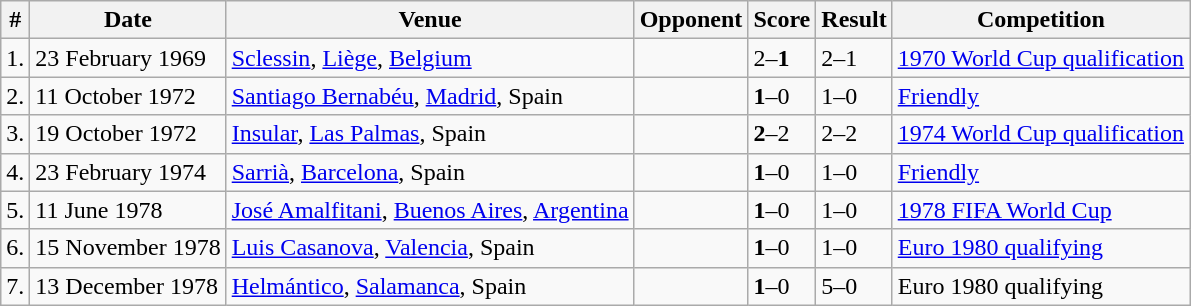<table class="wikitable" style="font-size:100%">
<tr>
<th>#</th>
<th>Date</th>
<th>Venue</th>
<th>Opponent</th>
<th>Score</th>
<th>Result</th>
<th>Competition</th>
</tr>
<tr>
<td>1.</td>
<td>23 February 1969</td>
<td><a href='#'>Sclessin</a>, <a href='#'>Liège</a>, <a href='#'>Belgium</a></td>
<td></td>
<td>2–<strong>1</strong></td>
<td>2–1</td>
<td><a href='#'>1970 World Cup qualification</a></td>
</tr>
<tr>
<td>2.</td>
<td>11 October 1972</td>
<td><a href='#'>Santiago Bernabéu</a>, <a href='#'>Madrid</a>, Spain</td>
<td></td>
<td><strong>1</strong>–0</td>
<td>1–0</td>
<td><a href='#'>Friendly</a></td>
</tr>
<tr>
<td>3.</td>
<td>19 October 1972</td>
<td><a href='#'>Insular</a>, <a href='#'>Las Palmas</a>, Spain</td>
<td></td>
<td><strong>2</strong>–2</td>
<td>2–2</td>
<td><a href='#'>1974 World Cup qualification</a></td>
</tr>
<tr>
<td>4.</td>
<td>23 February 1974</td>
<td><a href='#'>Sarrià</a>, <a href='#'>Barcelona</a>, Spain</td>
<td></td>
<td><strong>1</strong>–0</td>
<td>1–0</td>
<td><a href='#'>Friendly</a></td>
</tr>
<tr>
<td>5.</td>
<td>11 June 1978</td>
<td><a href='#'>José Amalfitani</a>, <a href='#'>Buenos Aires</a>, <a href='#'>Argentina</a></td>
<td></td>
<td><strong>1</strong>–0</td>
<td>1–0</td>
<td><a href='#'>1978 FIFA World Cup</a></td>
</tr>
<tr>
<td>6.</td>
<td>15 November 1978</td>
<td><a href='#'>Luis Casanova</a>, <a href='#'>Valencia</a>, Spain</td>
<td></td>
<td><strong>1</strong>–0</td>
<td>1–0</td>
<td><a href='#'>Euro 1980 qualifying</a></td>
</tr>
<tr>
<td>7.</td>
<td>13 December 1978</td>
<td><a href='#'>Helmántico</a>, <a href='#'>Salamanca</a>, Spain</td>
<td></td>
<td><strong>1</strong>–0</td>
<td>5–0</td>
<td>Euro 1980 qualifying</td>
</tr>
</table>
